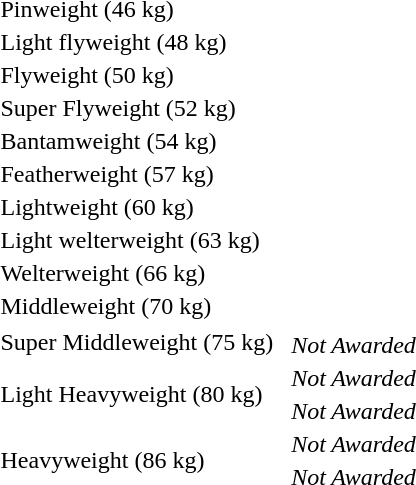<table>
<tr>
<td rowspan=2>Pinweight (46 kg)</td>
<td rowspan=2></td>
<td rowspan=2></td>
<td></td>
</tr>
<tr>
<td></td>
</tr>
<tr>
<td rowspan=2>Light flyweight (48 kg)</td>
<td rowspan=2></td>
<td rowspan=2></td>
<td></td>
</tr>
<tr>
<td></td>
</tr>
<tr>
<td rowspan=2>Flyweight (50 kg)</td>
<td rowspan=2></td>
<td rowspan=2></td>
<td></td>
</tr>
<tr>
<td></td>
</tr>
<tr>
<td rowspan=2>Super Flyweight (52 kg)</td>
<td rowspan=2></td>
<td rowspan=2></td>
<td></td>
</tr>
<tr>
<td></td>
</tr>
<tr>
<td rowspan=2>Bantamweight (54 kg)</td>
<td rowspan=2></td>
<td rowspan=2></td>
<td></td>
</tr>
<tr>
<td></td>
</tr>
<tr>
<td rowspan=2>Featherweight (57 kg)</td>
<td rowspan=2></td>
<td rowspan=2></td>
<td></td>
</tr>
<tr>
<td></td>
</tr>
<tr>
<td rowspan=2>Lightweight (60 kg)</td>
<td rowspan=2></td>
<td rowspan=2></td>
<td></td>
</tr>
<tr>
<td></td>
</tr>
<tr>
<td rowspan=2>Light welterweight (63 kg)</td>
<td rowspan=2></td>
<td rowspan=2></td>
<td></td>
</tr>
<tr>
<td></td>
</tr>
<tr>
<td rowspan=2>Welterweight (66 kg)</td>
<td rowspan=2></td>
<td rowspan=2></td>
<td></td>
</tr>
<tr>
<td></td>
</tr>
<tr>
<td rowspan=2>Middleweight (70 kg)<br></td>
<td rowspan=2></td>
<td rowspan=2></td>
<td></td>
</tr>
<tr>
<td></td>
</tr>
<tr>
<td rowspan=2>Super Middleweight (75 kg)<br></td>
<td rowspan=2></td>
<td rowspan=2></td>
<td></td>
</tr>
<tr>
<td><em>Not Awarded</em></td>
</tr>
<tr>
<td rowspan=2>Light Heavyweight (80 kg)<br></td>
<td rowspan=2></td>
<td rowspan=2></td>
<td><em>Not Awarded</em></td>
</tr>
<tr>
<td><em>Not Awarded</em></td>
</tr>
<tr>
<td rowspan=2>Heavyweight (86 kg)<br></td>
<td rowspan=2></td>
<td rowspan=2></td>
<td><em>Not Awarded</em></td>
</tr>
<tr>
<td><em>Not Awarded</em></td>
</tr>
</table>
